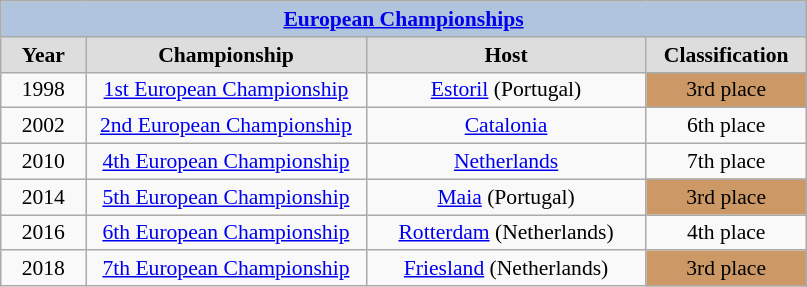<table class="wikitable" style=font-size:90%>
<tr align=center style="background:#B0C4DE;">
<td colspan=4><strong><a href='#'>European Championships</a></strong></td>
</tr>
<tr align=center bgcolor="#dddddd">
<td width=50><strong>Year</strong></td>
<td width=180><strong>Championship</strong></td>
<td width=180><strong>Host</strong></td>
<td width=100><strong>Classification</strong></td>
</tr>
<tr align=center>
<td>1998</td>
<td><a href='#'>1st European Championship</a></td>
<td><a href='#'>Estoril</a> (Portugal)</td>
<td bgcolor="#CC9966" align="center"> 3rd place</td>
</tr>
<tr align=center>
<td>2002</td>
<td><a href='#'>2nd European Championship</a></td>
<td><a href='#'>Catalonia</a></td>
<td align="center">6th place</td>
</tr>
<tr align=center>
<td>2010</td>
<td><a href='#'>4th European Championship</a></td>
<td><a href='#'>Netherlands</a></td>
<td align="center">7th place</td>
</tr>
<tr align=center>
<td>2014</td>
<td><a href='#'>5th European Championship</a></td>
<td><a href='#'>Maia</a> (Portugal)</td>
<td bgcolor="#CC9966" align="center"> 3rd place</td>
</tr>
<tr align=center>
<td>2016</td>
<td><a href='#'>6th European Championship</a></td>
<td><a href='#'>Rotterdam</a> (Netherlands)</td>
<td align="center">4th place</td>
</tr>
<tr align=center>
<td>2018</td>
<td><a href='#'>7th European Championship</a></td>
<td><a href='#'>Friesland</a> (Netherlands)</td>
<td bgcolor="#CC9966" align="center"> 3rd place</td>
</tr>
</table>
